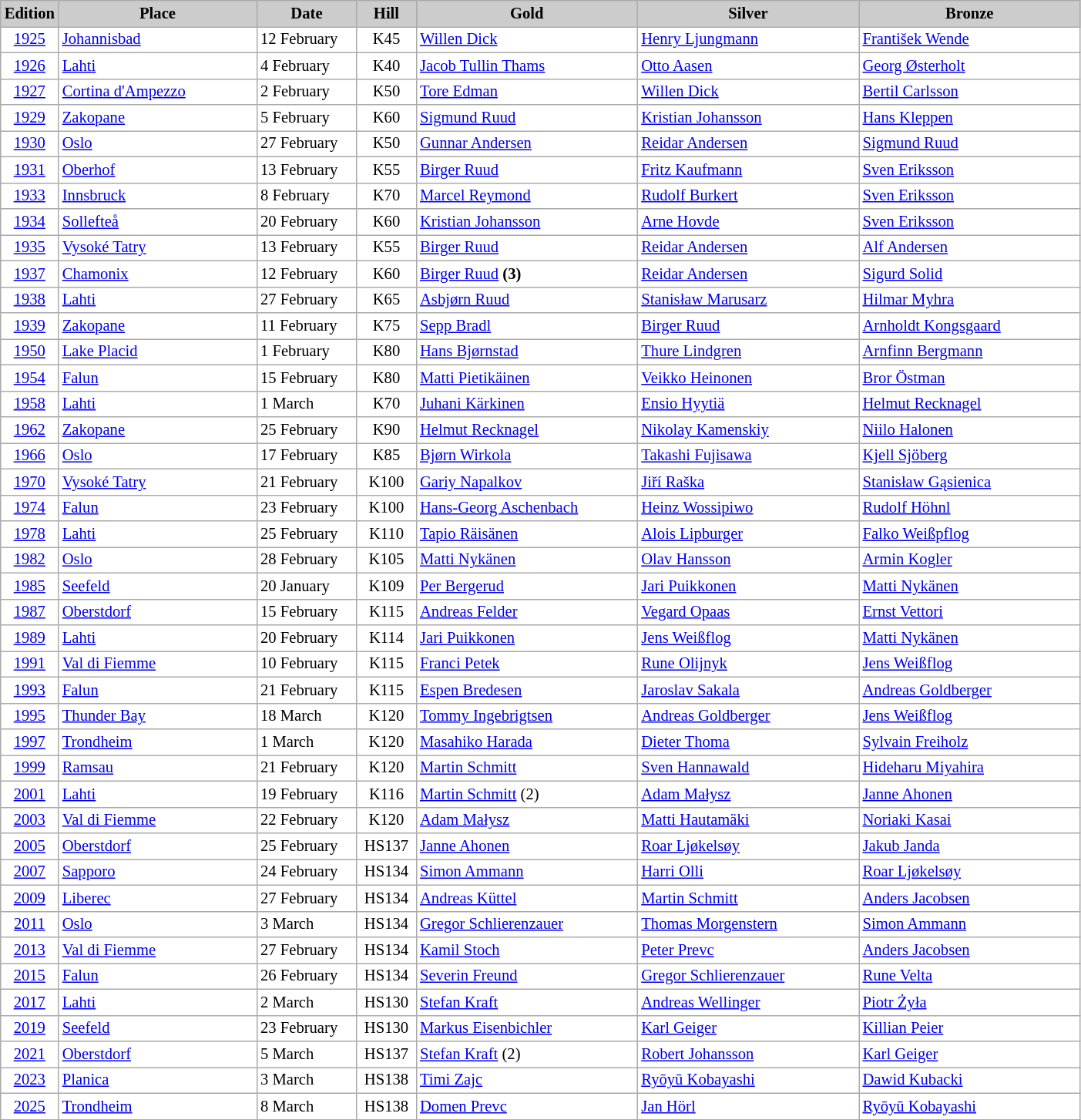<table class="wikitable plainrowheaders" style="background:#fff; font-size:86%; line-height:16px; border:grey solid 1px; border-collapse:collapse;">
<tr style="background:#ccc; text-align:center;">
<th scope="col" style="background:#ccc; width:40px;">Edition</th>
<th scope="col" style="background:#ccc; width:165px;">Place</th>
<th scope="col" style="background:#ccc; width:80px;">Date</th>
<th scope="col" style="background:#ccc; width:45px;">Hill</th>
<th scope="col" style="background:#ccc; width:185px;">Gold</th>
<th scope="col" style="background:#ccc; width:185px;">Silver</th>
<th scope="col" style="background:#ccc; width:185px;">Bronze</th>
</tr>
<tr>
<td align=center><a href='#'>1925</a></td>
<td> <a href='#'>Johannisbad</a></td>
<td>12 February</td>
<td align=center>K45</td>
<td> <a href='#'>Willen Dick</a></td>
<td> <a href='#'>Henry Ljungmann</a></td>
<td> <a href='#'>František Wende</a></td>
</tr>
<tr>
<td align=center><a href='#'>1926</a></td>
<td> <a href='#'>Lahti</a></td>
<td>4 February</td>
<td align=center>K40</td>
<td> <a href='#'>Jacob Tullin Thams</a></td>
<td> <a href='#'>Otto Aasen</a></td>
<td> <a href='#'>Georg Østerholt</a></td>
</tr>
<tr>
<td align=center><a href='#'>1927</a></td>
<td> <a href='#'>Cortina d'Ampezzo</a></td>
<td>2 February</td>
<td align=center>K50</td>
<td> <a href='#'>Tore Edman</a></td>
<td> <a href='#'>Willen Dick</a></td>
<td> <a href='#'>Bertil Carlsson</a></td>
</tr>
<tr>
<td align=center><a href='#'>1929</a></td>
<td> <a href='#'>Zakopane</a></td>
<td>5 February</td>
<td align=center>K60</td>
<td> <a href='#'>Sigmund Ruud</a></td>
<td> <a href='#'>Kristian Johansson</a></td>
<td> <a href='#'>Hans Kleppen</a></td>
</tr>
<tr>
<td align=center><a href='#'>1930</a></td>
<td> <a href='#'>Oslo</a></td>
<td>27 February</td>
<td align=center>K50</td>
<td> <a href='#'>Gunnar Andersen</a></td>
<td> <a href='#'>Reidar Andersen</a></td>
<td> <a href='#'>Sigmund Ruud</a></td>
</tr>
<tr>
<td align=center><a href='#'>1931</a></td>
<td> <a href='#'>Oberhof</a></td>
<td>13 February</td>
<td align=center>K55</td>
<td> <a href='#'>Birger Ruud</a></td>
<td> <a href='#'>Fritz Kaufmann</a></td>
<td> <a href='#'>Sven Eriksson</a></td>
</tr>
<tr>
<td align=center><a href='#'>1933</a></td>
<td> <a href='#'>Innsbruck</a></td>
<td>8 February</td>
<td align=center>K70</td>
<td> <a href='#'>Marcel Reymond</a></td>
<td> <a href='#'>Rudolf Burkert</a></td>
<td> <a href='#'>Sven Eriksson</a></td>
</tr>
<tr>
<td align=center><a href='#'>1934</a></td>
<td> <a href='#'>Sollefteå</a></td>
<td>20 February</td>
<td align=center>K60</td>
<td> <a href='#'>Kristian Johansson</a></td>
<td> <a href='#'>Arne Hovde</a></td>
<td> <a href='#'>Sven Eriksson</a></td>
</tr>
<tr>
<td align=center><a href='#'>1935</a></td>
<td> <a href='#'>Vysoké Tatry</a></td>
<td>13 February</td>
<td align=center>K55</td>
<td> <a href='#'>Birger Ruud</a></td>
<td> <a href='#'>Reidar Andersen</a></td>
<td> <a href='#'>Alf Andersen</a></td>
</tr>
<tr>
<td align=center><a href='#'>1937</a></td>
<td> <a href='#'>Chamonix</a></td>
<td>12 February</td>
<td align=center>K60</td>
<td> <a href='#'>Birger Ruud</a> <strong>(3)</strong></td>
<td> <a href='#'>Reidar Andersen</a></td>
<td> <a href='#'>Sigurd Solid</a></td>
</tr>
<tr>
<td align=center><a href='#'>1938</a></td>
<td> <a href='#'>Lahti</a></td>
<td>27 February</td>
<td align=center>K65</td>
<td> <a href='#'>Asbjørn Ruud</a></td>
<td> <a href='#'>Stanisław Marusarz</a></td>
<td> <a href='#'>Hilmar Myhra</a></td>
</tr>
<tr>
<td align=center><a href='#'>1939</a></td>
<td> <a href='#'>Zakopane</a></td>
<td>11 February</td>
<td align=center>K75</td>
<td> <a href='#'>Sepp Bradl</a></td>
<td> <a href='#'>Birger Ruud</a></td>
<td> <a href='#'>Arnholdt Kongsgaard</a></td>
</tr>
<tr>
<td align=center><a href='#'>1950</a></td>
<td> <a href='#'>Lake Placid</a></td>
<td>1 February</td>
<td align=center>K80</td>
<td> <a href='#'>Hans Bjørnstad</a></td>
<td> <a href='#'>Thure Lindgren</a></td>
<td> <a href='#'>Arnfinn Bergmann</a></td>
</tr>
<tr>
<td align=center><a href='#'>1954</a></td>
<td> <a href='#'>Falun</a></td>
<td>15 February</td>
<td align=center>K80</td>
<td> <a href='#'>Matti Pietikäinen</a></td>
<td> <a href='#'>Veikko Heinonen</a></td>
<td> <a href='#'>Bror Östman</a></td>
</tr>
<tr>
<td align=center><a href='#'>1958</a></td>
<td> <a href='#'>Lahti</a></td>
<td>1 March</td>
<td align=center>K70</td>
<td> <a href='#'>Juhani Kärkinen</a></td>
<td> <a href='#'>Ensio Hyytiä</a></td>
<td> <a href='#'>Helmut Recknagel</a></td>
</tr>
<tr>
<td align=center><a href='#'>1962</a></td>
<td> <a href='#'>Zakopane</a></td>
<td>25 February</td>
<td align=center>K90</td>
<td> <a href='#'>Helmut Recknagel</a></td>
<td> <a href='#'>Nikolay Kamenskiy</a></td>
<td> <a href='#'>Niilo Halonen</a></td>
</tr>
<tr>
<td align=center><a href='#'>1966</a></td>
<td> <a href='#'>Oslo</a></td>
<td>17 February</td>
<td align=center>K85</td>
<td> <a href='#'>Bjørn Wirkola</a></td>
<td> <a href='#'>Takashi Fujisawa</a></td>
<td> <a href='#'>Kjell Sjöberg</a></td>
</tr>
<tr>
<td align=center><a href='#'>1970</a></td>
<td> <a href='#'>Vysoké Tatry</a></td>
<td>21 February</td>
<td align=center>K100</td>
<td> <a href='#'>Gariy Napalkov</a></td>
<td> <a href='#'>Jiří Raška</a></td>
<td> <a href='#'>Stanisław Gąsienica</a></td>
</tr>
<tr>
<td align=center><a href='#'>1974</a></td>
<td> <a href='#'>Falun</a></td>
<td>23 February</td>
<td align=center>K100</td>
<td> <a href='#'>Hans-Georg Aschenbach</a></td>
<td> <a href='#'>Heinz Wossipiwo</a></td>
<td> <a href='#'>Rudolf Höhnl</a></td>
</tr>
<tr>
<td align=center><a href='#'>1978</a></td>
<td> <a href='#'>Lahti</a></td>
<td>25 February</td>
<td align=center>K110</td>
<td> <a href='#'>Tapio Räisänen</a></td>
<td> <a href='#'>Alois Lipburger</a></td>
<td> <a href='#'>Falko Weißpflog</a></td>
</tr>
<tr>
<td align=center><a href='#'>1982</a></td>
<td> <a href='#'>Oslo</a></td>
<td>28 February</td>
<td align=center>K105</td>
<td> <a href='#'>Matti Nykänen</a></td>
<td> <a href='#'>Olav Hansson</a></td>
<td> <a href='#'>Armin Kogler</a></td>
</tr>
<tr>
<td align=center><a href='#'>1985</a></td>
<td> <a href='#'>Seefeld</a></td>
<td>20 January</td>
<td align=center>K109</td>
<td> <a href='#'>Per Bergerud</a></td>
<td> <a href='#'>Jari Puikkonen</a></td>
<td> <a href='#'>Matti Nykänen</a></td>
</tr>
<tr>
<td align=center><a href='#'>1987</a></td>
<td> <a href='#'>Oberstdorf</a></td>
<td>15 February</td>
<td align=center>K115</td>
<td> <a href='#'>Andreas Felder</a></td>
<td> <a href='#'>Vegard Opaas</a></td>
<td> <a href='#'>Ernst Vettori</a></td>
</tr>
<tr>
<td align=center><a href='#'>1989</a></td>
<td> <a href='#'>Lahti</a></td>
<td>20 February</td>
<td align=center>K114</td>
<td> <a href='#'>Jari Puikkonen</a></td>
<td> <a href='#'>Jens Weißflog</a></td>
<td> <a href='#'>Matti Nykänen</a></td>
</tr>
<tr>
<td align=center><a href='#'>1991</a></td>
<td> <a href='#'>Val di Fiemme</a></td>
<td>10 February</td>
<td align=center>K115</td>
<td> <a href='#'>Franci Petek</a></td>
<td> <a href='#'>Rune Olijnyk</a></td>
<td> <a href='#'>Jens Weißflog</a></td>
</tr>
<tr>
<td align=center><a href='#'>1993</a></td>
<td> <a href='#'>Falun</a></td>
<td>21 February</td>
<td align=center>K115</td>
<td> <a href='#'>Espen Bredesen</a></td>
<td> <a href='#'>Jaroslav Sakala</a></td>
<td> <a href='#'>Andreas Goldberger</a></td>
</tr>
<tr>
<td align=center><a href='#'>1995</a></td>
<td> <a href='#'>Thunder Bay</a></td>
<td>18 March</td>
<td align=center>K120</td>
<td> <a href='#'>Tommy Ingebrigtsen</a></td>
<td> <a href='#'>Andreas Goldberger</a></td>
<td> <a href='#'>Jens Weißflog</a></td>
</tr>
<tr>
<td align=center><a href='#'>1997</a></td>
<td> <a href='#'>Trondheim</a></td>
<td>1 March</td>
<td align=center>K120</td>
<td> <a href='#'>Masahiko Harada</a></td>
<td> <a href='#'>Dieter Thoma</a></td>
<td> <a href='#'>Sylvain Freiholz</a></td>
</tr>
<tr>
<td align=center><a href='#'>1999</a></td>
<td> <a href='#'>Ramsau</a></td>
<td>21 February</td>
<td align=center>K120</td>
<td> <a href='#'>Martin Schmitt</a></td>
<td> <a href='#'>Sven Hannawald</a></td>
<td> <a href='#'>Hideharu Miyahira</a></td>
</tr>
<tr>
<td align=center><a href='#'>2001</a></td>
<td> <a href='#'>Lahti</a></td>
<td>19 February</td>
<td align=center>K116</td>
<td> <a href='#'>Martin Schmitt</a> (2)</td>
<td> <a href='#'>Adam Małysz</a></td>
<td> <a href='#'>Janne Ahonen</a></td>
</tr>
<tr>
<td align=center><a href='#'>2003</a></td>
<td> <a href='#'>Val di Fiemme</a></td>
<td>22 February</td>
<td align=center>K120</td>
<td> <a href='#'>Adam Małysz</a></td>
<td> <a href='#'>Matti Hautamäki</a></td>
<td> <a href='#'>Noriaki Kasai</a></td>
</tr>
<tr>
<td align=center><a href='#'>2005</a></td>
<td> <a href='#'>Oberstdorf</a></td>
<td>25 February</td>
<td align=center>HS137</td>
<td> <a href='#'>Janne Ahonen</a></td>
<td> <a href='#'>Roar Ljøkelsøy</a></td>
<td> <a href='#'>Jakub Janda</a></td>
</tr>
<tr>
<td align=center><a href='#'>2007</a></td>
<td> <a href='#'>Sapporo</a></td>
<td>24 February</td>
<td align=center>HS134</td>
<td> <a href='#'>Simon Ammann</a></td>
<td> <a href='#'>Harri Olli</a></td>
<td> <a href='#'>Roar Ljøkelsøy</a></td>
</tr>
<tr>
<td align=center><a href='#'>2009</a></td>
<td> <a href='#'>Liberec</a></td>
<td>27 February</td>
<td align=center>HS134</td>
<td> <a href='#'>Andreas Küttel</a></td>
<td> <a href='#'>Martin Schmitt</a></td>
<td> <a href='#'>Anders Jacobsen</a></td>
</tr>
<tr>
<td align=center><a href='#'>2011</a></td>
<td> <a href='#'>Oslo</a></td>
<td>3 March</td>
<td align=center>HS134</td>
<td> <a href='#'>Gregor Schlierenzauer</a></td>
<td> <a href='#'>Thomas Morgenstern</a></td>
<td> <a href='#'>Simon Ammann</a></td>
</tr>
<tr>
<td align=center><a href='#'>2013</a></td>
<td> <a href='#'>Val di Fiemme</a></td>
<td>27 February</td>
<td align=center>HS134</td>
<td> <a href='#'>Kamil Stoch</a></td>
<td> <a href='#'>Peter Prevc</a></td>
<td> <a href='#'>Anders Jacobsen</a></td>
</tr>
<tr>
<td align=center><a href='#'>2015</a></td>
<td> <a href='#'>Falun</a></td>
<td>26 February</td>
<td align=center>HS134</td>
<td> <a href='#'>Severin Freund</a></td>
<td> <a href='#'>Gregor Schlierenzauer</a></td>
<td> <a href='#'>Rune Velta</a></td>
</tr>
<tr>
<td align=center><a href='#'>2017</a></td>
<td> <a href='#'>Lahti</a></td>
<td>2 March</td>
<td align=center>HS130</td>
<td> <a href='#'>Stefan Kraft</a></td>
<td> <a href='#'>Andreas Wellinger</a></td>
<td> <a href='#'>Piotr Żyła</a></td>
</tr>
<tr>
<td align=center><a href='#'>2019</a></td>
<td> <a href='#'>Seefeld</a></td>
<td>23 February</td>
<td align=center>HS130</td>
<td> <a href='#'>Markus Eisenbichler</a></td>
<td> <a href='#'>Karl Geiger</a></td>
<td> <a href='#'>Killian Peier</a></td>
</tr>
<tr>
<td align=center><a href='#'>2021</a></td>
<td> <a href='#'>Oberstdorf</a></td>
<td>5 March</td>
<td align=center>HS137</td>
<td> <a href='#'>Stefan Kraft</a> (2)</td>
<td> <a href='#'>Robert Johansson</a></td>
<td> <a href='#'>Karl Geiger</a></td>
</tr>
<tr>
<td align=center><a href='#'>2023</a></td>
<td> <a href='#'>Planica</a></td>
<td>3 March</td>
<td align=center>HS138</td>
<td> <a href='#'>Timi Zajc</a></td>
<td> <a href='#'>Ryōyū Kobayashi</a></td>
<td> <a href='#'>Dawid Kubacki</a></td>
</tr>
<tr>
<td align=center><a href='#'>2025</a></td>
<td> <a href='#'>Trondheim</a></td>
<td>8 March</td>
<td align=center>HS138</td>
<td> <a href='#'>Domen Prevc</a></td>
<td>  <a href='#'>Jan Hörl</a></td>
<td> <a href='#'>Ryōyū Kobayashi</a></td>
</tr>
</table>
